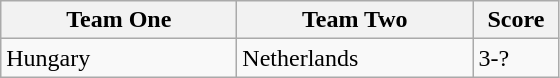<table class="wikitable">
<tr>
<th width=150>Team One</th>
<th width=150>Team Two</th>
<th width=50>Score</th>
</tr>
<tr>
<td>Hungary</td>
<td>Netherlands</td>
<td>3-?</td>
</tr>
</table>
